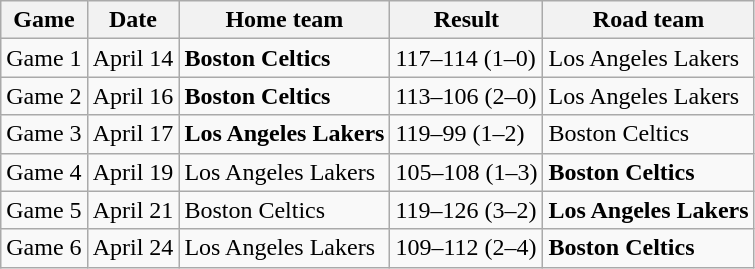<table class="wikitable">
<tr>
<th>Game</th>
<th>Date</th>
<th>Home team</th>
<th>Result</th>
<th>Road team</th>
</tr>
<tr>
<td>Game 1</td>
<td>April 14</td>
<td><strong>Boston Celtics</strong></td>
<td>117–114 (1–0)</td>
<td>Los Angeles Lakers</td>
</tr>
<tr>
<td>Game 2</td>
<td>April 16</td>
<td><strong>Boston Celtics</strong></td>
<td>113–106 (2–0)</td>
<td>Los Angeles Lakers</td>
</tr>
<tr>
<td>Game 3</td>
<td>April 17</td>
<td><strong>Los Angeles Lakers</strong></td>
<td>119–99 (1–2)</td>
<td>Boston Celtics</td>
</tr>
<tr>
<td>Game 4</td>
<td>April 19</td>
<td>Los Angeles Lakers</td>
<td>105–108 (1–3)</td>
<td><strong>Boston Celtics</strong></td>
</tr>
<tr>
<td>Game 5</td>
<td>April 21</td>
<td>Boston Celtics</td>
<td>119–126 (3–2)</td>
<td><strong>Los Angeles Lakers</strong></td>
</tr>
<tr>
<td>Game 6</td>
<td>April 24</td>
<td>Los Angeles Lakers</td>
<td>109–112 (2–4)</td>
<td><strong>Boston Celtics</strong></td>
</tr>
</table>
